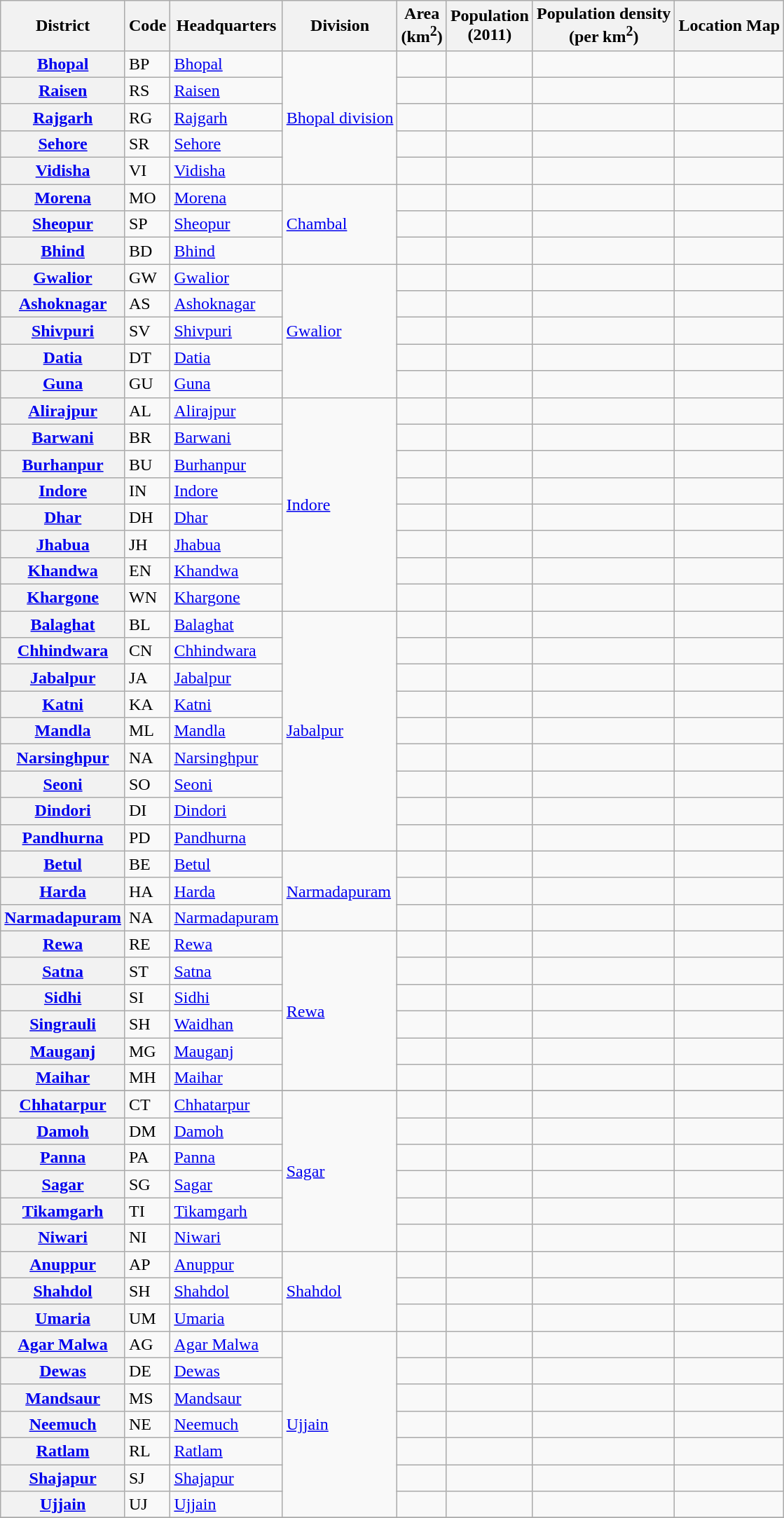<table class="wikitable sortable">
<tr>
<th>District</th>
<th>Code</th>
<th>Headquarters</th>
<th>Division</th>
<th>Area<br>(km<sup>2</sup>)</th>
<th>Population<br>(2011)</th>
<th>Population density<br>(per km<sup>2</sup>)</th>
<th class="unsortable">Location Map</th>
</tr>
<tr>
<th><a href='#'>Bhopal</a></th>
<td>BP</td>
<td><a href='#'>Bhopal</a></td>
<td rowspan="5"><a href='#'>Bhopal division</a></td>
<td></td>
<td></td>
<td></td>
<td></td>
</tr>
<tr>
<th><a href='#'>Raisen</a></th>
<td>RS</td>
<td><a href='#'>Raisen</a></td>
<td></td>
<td></td>
<td></td>
<td></td>
</tr>
<tr>
<th><a href='#'>Rajgarh</a></th>
<td>RG</td>
<td><a href='#'>Rajgarh</a></td>
<td></td>
<td></td>
<td></td>
<td></td>
</tr>
<tr>
<th><a href='#'>Sehore</a></th>
<td>SR</td>
<td><a href='#'>Sehore</a></td>
<td></td>
<td></td>
<td></td>
<td></td>
</tr>
<tr>
<th><a href='#'>Vidisha</a></th>
<td>VI</td>
<td><a href='#'>Vidisha</a></td>
<td></td>
<td></td>
<td></td>
<td></td>
</tr>
<tr>
<th><a href='#'>Morena</a></th>
<td>MO</td>
<td><a href='#'>Morena</a></td>
<td rowspan="3"><a href='#'>Chambal</a></td>
<td></td>
<td></td>
<td></td>
<td></td>
</tr>
<tr>
<th><a href='#'>Sheopur</a></th>
<td>SP</td>
<td><a href='#'>Sheopur</a></td>
<td></td>
<td></td>
<td></td>
<td></td>
</tr>
<tr>
<th><a href='#'>Bhind</a></th>
<td>BD</td>
<td><a href='#'>Bhind</a></td>
<td></td>
<td></td>
<td></td>
<td></td>
</tr>
<tr>
<th><a href='#'>Gwalior</a></th>
<td>GW</td>
<td><a href='#'>Gwalior</a></td>
<td rowspan="5"><a href='#'>Gwalior</a></td>
<td></td>
<td></td>
<td></td>
<td></td>
</tr>
<tr>
<th><a href='#'>Ashoknagar</a></th>
<td>AS</td>
<td><a href='#'>Ashoknagar</a></td>
<td></td>
<td></td>
<td></td>
<td></td>
</tr>
<tr>
<th><a href='#'>Shivpuri</a></th>
<td>SV</td>
<td><a href='#'>Shivpuri</a></td>
<td></td>
<td></td>
<td></td>
<td></td>
</tr>
<tr>
<th><a href='#'>Datia</a></th>
<td>DT</td>
<td><a href='#'>Datia</a></td>
<td></td>
<td></td>
<td></td>
<td></td>
</tr>
<tr>
<th><a href='#'>Guna</a></th>
<td>GU</td>
<td><a href='#'>Guna</a></td>
<td></td>
<td></td>
<td></td>
<td></td>
</tr>
<tr>
<th><a href='#'>Alirajpur</a></th>
<td>AL</td>
<td><a href='#'>Alirajpur</a></td>
<td rowspan="8"><a href='#'>Indore</a></td>
<td></td>
<td></td>
<td></td>
<td></td>
</tr>
<tr>
<th><a href='#'>Barwani</a></th>
<td>BR</td>
<td><a href='#'>Barwani</a></td>
<td></td>
<td></td>
<td></td>
<td></td>
</tr>
<tr>
<th><a href='#'>Burhanpur</a></th>
<td>BU</td>
<td><a href='#'>Burhanpur</a></td>
<td></td>
<td></td>
<td></td>
<td></td>
</tr>
<tr>
<th><a href='#'>Indore</a></th>
<td>IN</td>
<td><a href='#'>Indore</a></td>
<td></td>
<td></td>
<td></td>
<td></td>
</tr>
<tr>
<th><a href='#'>Dhar</a></th>
<td>DH</td>
<td><a href='#'>Dhar</a></td>
<td></td>
<td></td>
<td></td>
<td></td>
</tr>
<tr>
<th><a href='#'>Jhabua</a></th>
<td>JH</td>
<td><a href='#'>Jhabua</a></td>
<td></td>
<td></td>
<td></td>
<td></td>
</tr>
<tr>
<th><a href='#'>Khandwa</a></th>
<td>EN</td>
<td><a href='#'>Khandwa</a></td>
<td></td>
<td></td>
<td></td>
<td></td>
</tr>
<tr>
<th><a href='#'>Khargone</a></th>
<td>WN</td>
<td><a href='#'>Khargone</a></td>
<td></td>
<td></td>
<td></td>
<td></td>
</tr>
<tr>
<th><a href='#'>Balaghat</a></th>
<td>BL</td>
<td><a href='#'>Balaghat</a></td>
<td rowspan="9"><a href='#'>Jabalpur</a></td>
<td></td>
<td></td>
<td></td>
<td></td>
</tr>
<tr>
<th><a href='#'>Chhindwara</a></th>
<td>CN</td>
<td><a href='#'>Chhindwara</a></td>
<td></td>
<td></td>
<td></td>
<td></td>
</tr>
<tr>
<th><a href='#'>Jabalpur</a></th>
<td>JA</td>
<td><a href='#'>Jabalpur</a></td>
<td></td>
<td></td>
<td></td>
<td></td>
</tr>
<tr>
<th><a href='#'>Katni</a></th>
<td>KA</td>
<td><a href='#'>Katni</a></td>
<td></td>
<td></td>
<td></td>
<td></td>
</tr>
<tr>
<th><a href='#'>Mandla</a></th>
<td>ML</td>
<td><a href='#'>Mandla</a></td>
<td></td>
<td></td>
<td></td>
<td></td>
</tr>
<tr>
<th><a href='#'>Narsinghpur</a></th>
<td>NA</td>
<td><a href='#'>Narsinghpur</a></td>
<td></td>
<td></td>
<td></td>
<td></td>
</tr>
<tr>
<th><a href='#'>Seoni</a></th>
<td>SO</td>
<td><a href='#'>Seoni</a></td>
<td></td>
<td></td>
<td></td>
<td></td>
</tr>
<tr>
<th><a href='#'>Dindori</a></th>
<td>DI</td>
<td><a href='#'>Dindori</a></td>
<td></td>
<td></td>
<td></td>
<td></td>
</tr>
<tr>
<th><a href='#'>Pandhurna</a></th>
<td>PD</td>
<td><a href='#'>Pandhurna</a></td>
<td></td>
<td></td>
<td></td>
<td></td>
</tr>
<tr>
<th><a href='#'>Betul</a></th>
<td>BE</td>
<td><a href='#'>Betul</a></td>
<td rowspan="3"><a href='#'>Narmadapuram</a></td>
<td></td>
<td></td>
<td></td>
<td></td>
</tr>
<tr>
<th><a href='#'>Harda</a></th>
<td>HA</td>
<td><a href='#'>Harda</a></td>
<td></td>
<td></td>
<td></td>
<td></td>
</tr>
<tr>
<th><a href='#'>Narmadapuram</a></th>
<td>NA</td>
<td><a href='#'>Narmadapuram</a></td>
<td></td>
<td></td>
<td></td>
<td></td>
</tr>
<tr>
<th><a href='#'>Rewa</a></th>
<td>RE</td>
<td><a href='#'>Rewa</a></td>
<td rowspan="6"><a href='#'>Rewa</a></td>
<td></td>
<td></td>
<td></td>
<td></td>
</tr>
<tr>
<th><a href='#'>Satna</a></th>
<td>ST</td>
<td><a href='#'>Satna</a></td>
<td></td>
<td></td>
<td></td>
<td></td>
</tr>
<tr>
<th><a href='#'>Sidhi</a></th>
<td>SI</td>
<td><a href='#'>Sidhi</a></td>
<td></td>
<td></td>
<td></td>
<td></td>
</tr>
<tr>
<th><a href='#'>Singrauli</a></th>
<td>SH</td>
<td><a href='#'>Waidhan</a></td>
<td></td>
<td></td>
<td></td>
<td></td>
</tr>
<tr>
<th><a href='#'>Mauganj</a></th>
<td>MG</td>
<td><a href='#'>Mauganj</a></td>
<td></td>
<td></td>
<td></td>
<td></td>
</tr>
<tr>
<th><a href='#'>Maihar</a></th>
<td>MH</td>
<td><a href='#'>Maihar</a></td>
<td></td>
<td></td>
<td></td>
<td></td>
</tr>
<tr>
</tr>
<tr>
<th><a href='#'>Chhatarpur</a></th>
<td>CT</td>
<td><a href='#'>Chhatarpur</a></td>
<td rowspan="6"><a href='#'>Sagar</a></td>
<td></td>
<td></td>
<td></td>
<td></td>
</tr>
<tr>
<th><a href='#'>Damoh</a></th>
<td>DM</td>
<td><a href='#'>Damoh</a></td>
<td></td>
<td></td>
<td></td>
<td></td>
</tr>
<tr>
<th><a href='#'>Panna</a></th>
<td>PA</td>
<td><a href='#'>Panna</a></td>
<td></td>
<td></td>
<td></td>
<td></td>
</tr>
<tr>
<th><a href='#'>Sagar</a></th>
<td>SG</td>
<td><a href='#'>Sagar</a></td>
<td></td>
<td></td>
<td></td>
<td></td>
</tr>
<tr>
<th><a href='#'>Tikamgarh</a></th>
<td>TI</td>
<td><a href='#'>Tikamgarh</a></td>
<td></td>
<td></td>
<td></td>
<td></td>
</tr>
<tr>
<th><a href='#'>Niwari</a></th>
<td>NI</td>
<td><a href='#'>Niwari</a></td>
<td></td>
<td></td>
<td></td>
<td></td>
</tr>
<tr>
<th><a href='#'>Anuppur</a></th>
<td>AP</td>
<td><a href='#'>Anuppur</a></td>
<td rowspan="3"><a href='#'>Shahdol</a></td>
<td></td>
<td></td>
<td></td>
<td></td>
</tr>
<tr>
<th><a href='#'>Shahdol</a></th>
<td>SH</td>
<td><a href='#'>Shahdol</a></td>
<td></td>
<td></td>
<td></td>
<td></td>
</tr>
<tr>
<th><a href='#'>Umaria</a></th>
<td>UM</td>
<td><a href='#'>Umaria</a></td>
<td></td>
<td></td>
<td></td>
<td></td>
</tr>
<tr>
<th><a href='#'>Agar Malwa</a></th>
<td>AG</td>
<td><a href='#'>Agar Malwa</a></td>
<td rowspan="7"><a href='#'>Ujjain</a></td>
<td></td>
<td></td>
<td></td>
<td></td>
</tr>
<tr>
<th><a href='#'>Dewas</a></th>
<td>DE</td>
<td><a href='#'>Dewas</a></td>
<td></td>
<td></td>
<td></td>
<td></td>
</tr>
<tr>
<th><a href='#'>Mandsaur</a></th>
<td>MS</td>
<td><a href='#'>Mandsaur</a></td>
<td></td>
<td></td>
<td></td>
<td></td>
</tr>
<tr>
<th><a href='#'>Neemuch</a></th>
<td>NE</td>
<td><a href='#'>Neemuch</a></td>
<td></td>
<td></td>
<td></td>
<td></td>
</tr>
<tr>
<th><a href='#'>Ratlam</a></th>
<td>RL</td>
<td><a href='#'>Ratlam</a></td>
<td></td>
<td></td>
<td></td>
<td></td>
</tr>
<tr>
<th><a href='#'>Shajapur</a></th>
<td>SJ</td>
<td><a href='#'>Shajapur</a></td>
<td></td>
<td></td>
<td></td>
<td></td>
</tr>
<tr>
<th><a href='#'>Ujjain</a></th>
<td>UJ</td>
<td><a href='#'>Ujjain</a></td>
<td></td>
<td></td>
<td></td>
<td></td>
</tr>
<tr>
</tr>
</table>
